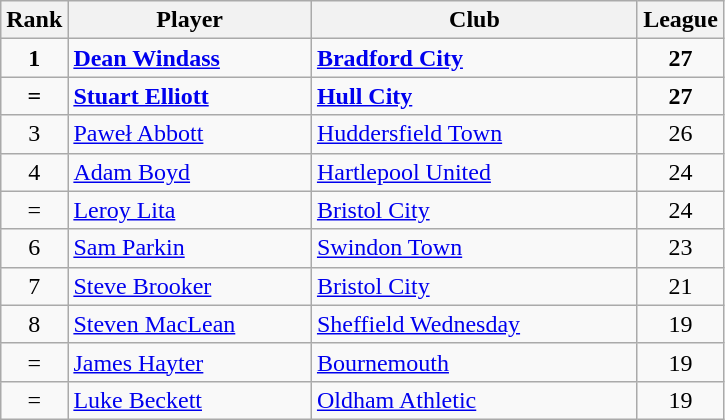<table class="wikitable" style="text-align: center;">
<tr>
<th width=20>Rank</th>
<th width=155>Player</th>
<th width=210>Club</th>
<th width=50>League</th>
</tr>
<tr>
<td><strong>1</strong></td>
<td align=left><strong> <a href='#'>Dean Windass</a> </strong></td>
<td align=left><strong> <a href='#'>Bradford City</a> </strong></td>
<td><strong>27</strong></td>
</tr>
<tr>
<td><strong>=</strong></td>
<td align=left><strong> <a href='#'>Stuart Elliott</a> </strong></td>
<td align=left><strong> <a href='#'>Hull City</a> </strong></td>
<td><strong>27</strong></td>
</tr>
<tr>
<td>3</td>
<td align=left><a href='#'>Paweł Abbott</a></td>
<td align=left><a href='#'>Huddersfield Town</a></td>
<td>26</td>
</tr>
<tr>
<td>4</td>
<td align=left><a href='#'>Adam Boyd</a></td>
<td align=left><a href='#'>Hartlepool United</a></td>
<td>24</td>
</tr>
<tr>
<td>=</td>
<td align=left><a href='#'>Leroy Lita</a></td>
<td align=left><a href='#'>Bristol City</a></td>
<td>24</td>
</tr>
<tr>
<td>6</td>
<td align=left><a href='#'>Sam Parkin</a></td>
<td align=left><a href='#'>Swindon Town</a></td>
<td>23</td>
</tr>
<tr>
<td>7</td>
<td align=left><a href='#'>Steve Brooker</a></td>
<td align=left><a href='#'>Bristol City</a></td>
<td>21</td>
</tr>
<tr>
<td>8</td>
<td align=left><a href='#'>Steven MacLean</a></td>
<td align=left><a href='#'>Sheffield Wednesday</a></td>
<td>19</td>
</tr>
<tr>
<td>=</td>
<td align=left><a href='#'>James Hayter</a></td>
<td align=left><a href='#'>Bournemouth</a></td>
<td>19</td>
</tr>
<tr>
<td>=</td>
<td align=left><a href='#'>Luke Beckett</a></td>
<td align=left><a href='#'>Oldham Athletic</a></td>
<td>19</td>
</tr>
</table>
